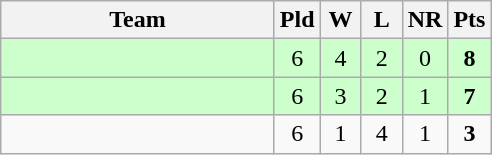<table class="wikitable" style="text-align:center;">
<tr>
<th width=175>Team</th>
<th width=20 abbr="Played">Pld</th>
<th width=20 abbr="Won">W</th>
<th width=20 abbr="Lost">L</th>
<th width=20 abbr="No result">NR</th>
<th width=20 abbr="Points">Pts</th>
</tr>
<tr style="background:#ccffcc;">
<td align="left"></td>
<td>6</td>
<td>4</td>
<td>2</td>
<td>0</td>
<td><strong>8</strong></td>
</tr>
<tr style="background:#ccffcc;">
<td align="left"></td>
<td>6</td>
<td>3</td>
<td>2</td>
<td>1</td>
<td><strong>7</strong></td>
</tr>
<tr>
<td align="left"></td>
<td>6</td>
<td>1</td>
<td>4</td>
<td>1</td>
<td><strong>3</strong></td>
</tr>
</table>
